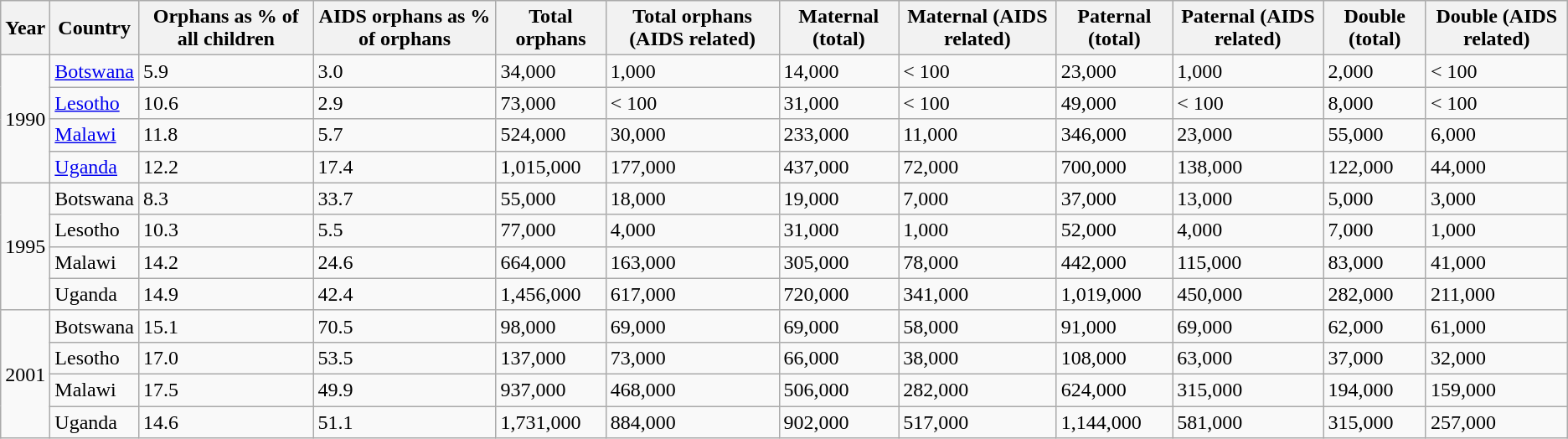<table class="wikitable">
<tr>
<th>Year</th>
<th>Country</th>
<th>Orphans as % of all children</th>
<th>AIDS orphans as % of orphans</th>
<th>Total orphans</th>
<th>Total orphans (AIDS related)</th>
<th>Maternal (total)</th>
<th>Maternal (AIDS related)</th>
<th>Paternal (total)</th>
<th>Paternal (AIDS related)</th>
<th>Double (total)</th>
<th>Double (AIDS related)</th>
</tr>
<tr>
<td rowspan="4">1990</td>
<td><a href='#'>Botswana</a></td>
<td>5.9</td>
<td>3.0</td>
<td>34,000</td>
<td>1,000</td>
<td>14,000</td>
<td>< 100</td>
<td>23,000</td>
<td>1,000</td>
<td>2,000</td>
<td>< 100</td>
</tr>
<tr>
<td><a href='#'>Lesotho</a></td>
<td>10.6</td>
<td>2.9</td>
<td>73,000</td>
<td>< 100</td>
<td>31,000</td>
<td>< 100</td>
<td>49,000</td>
<td>< 100</td>
<td>8,000</td>
<td>< 100</td>
</tr>
<tr>
<td><a href='#'>Malawi</a></td>
<td>11.8</td>
<td>5.7</td>
<td>524,000</td>
<td>30,000</td>
<td>233,000</td>
<td>11,000</td>
<td>346,000</td>
<td>23,000</td>
<td>55,000</td>
<td>6,000</td>
</tr>
<tr>
<td><a href='#'>Uganda</a></td>
<td>12.2</td>
<td>17.4</td>
<td>1,015,000</td>
<td>177,000</td>
<td>437,000</td>
<td>72,000</td>
<td>700,000</td>
<td>138,000</td>
<td>122,000</td>
<td>44,000</td>
</tr>
<tr>
<td rowspan="4">1995</td>
<td>Botswana</td>
<td>8.3</td>
<td>33.7</td>
<td>55,000</td>
<td>18,000</td>
<td>19,000</td>
<td>7,000</td>
<td>37,000</td>
<td>13,000</td>
<td>5,000</td>
<td>3,000</td>
</tr>
<tr>
<td>Lesotho</td>
<td>10.3</td>
<td>5.5</td>
<td>77,000</td>
<td>4,000</td>
<td>31,000</td>
<td>1,000</td>
<td>52,000</td>
<td>4,000</td>
<td>7,000</td>
<td>1,000</td>
</tr>
<tr>
<td>Malawi</td>
<td>14.2</td>
<td>24.6</td>
<td>664,000</td>
<td>163,000</td>
<td>305,000</td>
<td>78,000</td>
<td>442,000</td>
<td>115,000</td>
<td>83,000</td>
<td>41,000</td>
</tr>
<tr>
<td>Uganda</td>
<td>14.9</td>
<td>42.4</td>
<td>1,456,000</td>
<td>617,000</td>
<td>720,000</td>
<td>341,000</td>
<td>1,019,000</td>
<td>450,000</td>
<td>282,000</td>
<td>211,000</td>
</tr>
<tr>
<td rowspan="4">2001</td>
<td>Botswana</td>
<td>15.1</td>
<td>70.5</td>
<td>98,000</td>
<td>69,000</td>
<td>69,000</td>
<td>58,000</td>
<td>91,000</td>
<td>69,000</td>
<td>62,000</td>
<td>61,000</td>
</tr>
<tr>
<td>Lesotho</td>
<td>17.0</td>
<td>53.5</td>
<td>137,000</td>
<td>73,000</td>
<td>66,000</td>
<td>38,000</td>
<td>108,000</td>
<td>63,000</td>
<td>37,000</td>
<td>32,000</td>
</tr>
<tr>
<td>Malawi</td>
<td>17.5</td>
<td>49.9</td>
<td>937,000</td>
<td>468,000</td>
<td>506,000</td>
<td>282,000</td>
<td>624,000</td>
<td>315,000</td>
<td>194,000</td>
<td>159,000</td>
</tr>
<tr>
<td>Uganda</td>
<td>14.6</td>
<td>51.1</td>
<td>1,731,000</td>
<td>884,000</td>
<td>902,000</td>
<td>517,000</td>
<td>1,144,000</td>
<td>581,000</td>
<td>315,000</td>
<td>257,000</td>
</tr>
</table>
